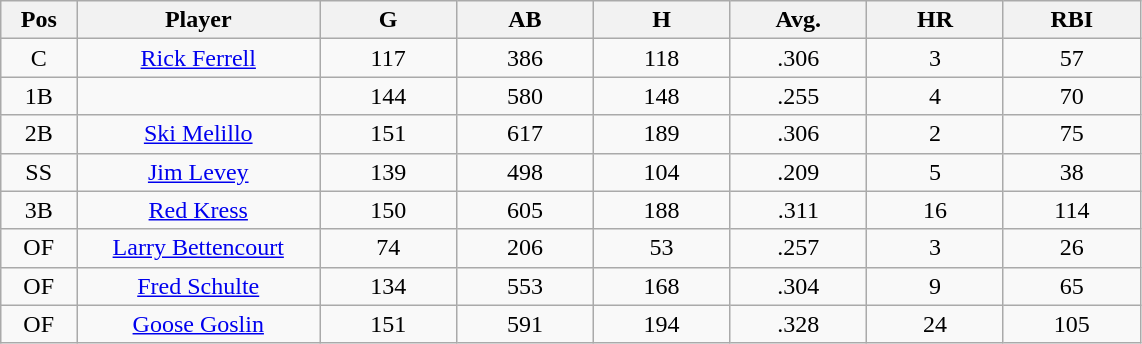<table class="wikitable sortable">
<tr>
<th bgcolor="#DDDDFF" width="5%">Pos</th>
<th bgcolor="#DDDDFF" width="16%">Player</th>
<th bgcolor="#DDDDFF" width="9%">G</th>
<th bgcolor="#DDDDFF" width="9%">AB</th>
<th bgcolor="#DDDDFF" width="9%">H</th>
<th bgcolor="#DDDDFF" width="9%">Avg.</th>
<th bgcolor="#DDDDFF" width="9%">HR</th>
<th bgcolor="#DDDDFF" width="9%">RBI</th>
</tr>
<tr align="center">
<td>C</td>
<td><a href='#'>Rick Ferrell</a></td>
<td>117</td>
<td>386</td>
<td>118</td>
<td>.306</td>
<td>3</td>
<td>57</td>
</tr>
<tr align="center">
<td>1B</td>
<td></td>
<td>144</td>
<td>580</td>
<td>148</td>
<td>.255</td>
<td>4</td>
<td>70</td>
</tr>
<tr align="center">
<td>2B</td>
<td><a href='#'>Ski Melillo</a></td>
<td>151</td>
<td>617</td>
<td>189</td>
<td>.306</td>
<td>2</td>
<td>75</td>
</tr>
<tr align="center">
<td>SS</td>
<td><a href='#'>Jim Levey</a></td>
<td>139</td>
<td>498</td>
<td>104</td>
<td>.209</td>
<td>5</td>
<td>38</td>
</tr>
<tr align="center">
<td>3B</td>
<td><a href='#'>Red Kress</a></td>
<td>150</td>
<td>605</td>
<td>188</td>
<td>.311</td>
<td>16</td>
<td>114</td>
</tr>
<tr align="center">
<td>OF</td>
<td><a href='#'>Larry Bettencourt</a></td>
<td>74</td>
<td>206</td>
<td>53</td>
<td>.257</td>
<td>3</td>
<td>26</td>
</tr>
<tr align="center">
<td>OF</td>
<td><a href='#'>Fred Schulte</a></td>
<td>134</td>
<td>553</td>
<td>168</td>
<td>.304</td>
<td>9</td>
<td>65</td>
</tr>
<tr align="center">
<td>OF</td>
<td><a href='#'>Goose Goslin</a></td>
<td>151</td>
<td>591</td>
<td>194</td>
<td>.328</td>
<td>24</td>
<td>105</td>
</tr>
</table>
